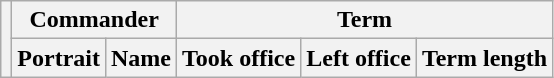<table class="wikitable sortable">
<tr>
<th rowspan=2></th>
<th colspan=2>Commander</th>
<th colspan=3>Term</th>
</tr>
<tr>
<th>Portrait</th>
<th>Name</th>
<th>Took office</th>
<th>Left office</th>
<th>Term length<br>














</th>
</tr>
</table>
